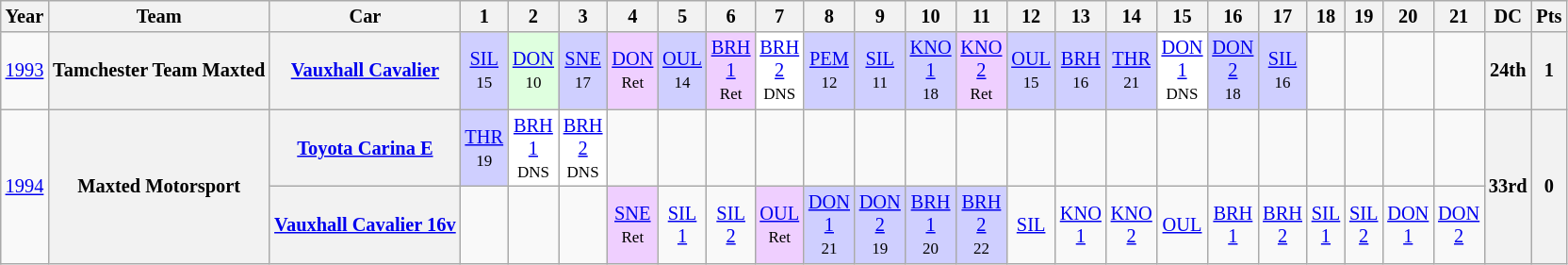<table class="wikitable" style="text-align:center; font-size:85%">
<tr>
<th>Year</th>
<th>Team</th>
<th>Car</th>
<th>1</th>
<th>2</th>
<th>3</th>
<th>4</th>
<th>5</th>
<th>6</th>
<th>7</th>
<th>8</th>
<th>9</th>
<th>10</th>
<th>11</th>
<th>12</th>
<th>13</th>
<th>14</th>
<th>15</th>
<th>16</th>
<th>17</th>
<th>18</th>
<th>19</th>
<th>20</th>
<th>21</th>
<th>DC</th>
<th>Pts</th>
</tr>
<tr>
<td><a href='#'>1993</a></td>
<th>Tamchester Team Maxted</th>
<th><a href='#'>Vauxhall Cavalier</a></th>
<td style="background:#CFCFFF;"><a href='#'>SIL</a><br><small>15</small></td>
<td style="background:#DFFFDF;"><a href='#'>DON</a><br><small>10</small></td>
<td style="background:#CFCFFF;"><a href='#'>SNE</a><br><small>17</small></td>
<td style="background:#EFCFFF;"><a href='#'>DON</a><br><small>Ret</small></td>
<td style="background:#CFCFFF;"><a href='#'>OUL</a><br><small>14</small></td>
<td style="background:#EFCFFF;"><a href='#'>BRH<br>1</a><br><small>Ret</small></td>
<td style="background:#FFFFFF;"><a href='#'>BRH<br>2</a><br><small>DNS</small></td>
<td style="background:#CFCFFF;"><a href='#'>PEM</a><br><small>12</small></td>
<td style="background:#CFCFFF;"><a href='#'>SIL</a><br><small>11</small></td>
<td style="background:#CFCFFF;"><a href='#'>KNO<br>1</a><br><small>18</small></td>
<td style="background:#EFCFFF;"><a href='#'>KNO<br>2</a><br><small>Ret</small></td>
<td style="background:#CFCFFF;"><a href='#'>OUL</a><br><small>15</small></td>
<td style="background:#CFCFFF;"><a href='#'>BRH</a><br><small>16</small></td>
<td style="background:#CFCFFF;"><a href='#'>THR</a><br><small>21</small></td>
<td style="background:#FFFFFF;"><a href='#'>DON<br>1</a><br><small>DNS</small></td>
<td style="background:#CFCFFF;"><a href='#'>DON<br>2</a><br><small>18</small></td>
<td style="background:#CFCFFF;"><a href='#'>SIL</a><br><small>16</small></td>
<td></td>
<td></td>
<td></td>
<td></td>
<th>24th</th>
<th>1</th>
</tr>
<tr>
<td rowspan=2><a href='#'>1994</a></td>
<th rowspan=2>Maxted Motorsport</th>
<th><a href='#'>Toyota Carina E</a></th>
<td style="background:#CFCFFF;"><a href='#'>THR</a><br><small>19</small></td>
<td style="background:#FFFFFF;"><a href='#'>BRH<br>1</a><br><small>DNS</small></td>
<td style="background:#FFFFFF;"><a href='#'>BRH<br>2</a><br><small>DNS</small></td>
<td></td>
<td></td>
<td></td>
<td></td>
<td></td>
<td></td>
<td></td>
<td></td>
<td></td>
<td></td>
<td></td>
<td></td>
<td></td>
<td></td>
<td></td>
<td></td>
<td></td>
<td></td>
<th rowspan=2>33rd</th>
<th rowspan=2>0</th>
</tr>
<tr>
<th><a href='#'>Vauxhall Cavalier 16v</a></th>
<td></td>
<td></td>
<td></td>
<td style="background:#EFCFFF;"><a href='#'>SNE</a><br><small>Ret</small></td>
<td><a href='#'>SIL<br>1</a></td>
<td><a href='#'>SIL<br>2</a></td>
<td style="background:#EFCFFF;"><a href='#'>OUL</a><br><small>Ret</small></td>
<td style="background:#CFCFFF;"><a href='#'>DON<br>1</a><br><small>21</small></td>
<td style="background:#CFCFFF;"><a href='#'>DON<br>2</a><br><small>19</small></td>
<td style="background:#CFCFFF;"><a href='#'>BRH<br>1</a><br><small>20</small></td>
<td style="background:#CFCFFF;"><a href='#'>BRH<br>2</a><br><small>22</small></td>
<td><a href='#'>SIL</a></td>
<td><a href='#'>KNO<br>1</a></td>
<td><a href='#'>KNO<br>2</a></td>
<td><a href='#'>OUL</a></td>
<td><a href='#'>BRH<br>1</a></td>
<td><a href='#'>BRH<br>2</a></td>
<td><a href='#'>SIL<br>1</a></td>
<td><a href='#'>SIL<br>2</a></td>
<td><a href='#'>DON<br>1</a></td>
<td><a href='#'>DON<br>2</a></td>
</tr>
</table>
